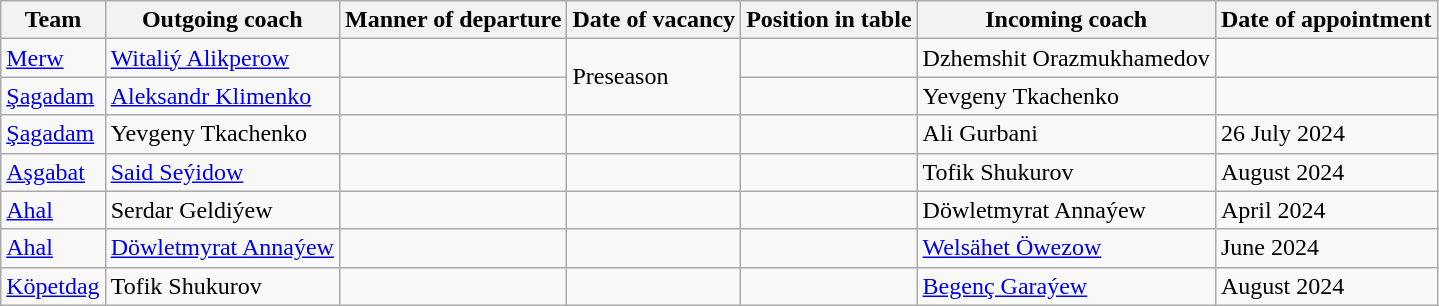<table class="wikitable">
<tr>
<th>Team</th>
<th>Outgoing coach</th>
<th>Manner of departure</th>
<th>Date of vacancy</th>
<th>Position in table</th>
<th>Incoming coach</th>
<th>Date of appointment</th>
</tr>
<tr>
<td><a href='#'>Merw</a></td>
<td> <a href='#'>Witaliý Alikperow</a></td>
<td></td>
<td rowspan="2">Preseason</td>
<td></td>
<td> Dzhemshit Orazmukhamedov</td>
<td></td>
</tr>
<tr>
<td><a href='#'>Şagadam</a></td>
<td> <a href='#'>Aleksandr Klimenko</a></td>
<td></td>
<td></td>
<td> Yevgeny Tkachenko</td>
<td></td>
</tr>
<tr>
<td><a href='#'>Şagadam</a></td>
<td> Yevgeny Tkachenko</td>
<td></td>
<td></td>
<td></td>
<td> Ali Gurbani</td>
<td>26 July 2024</td>
</tr>
<tr>
<td><a href='#'>Aşgabat</a></td>
<td> <a href='#'>Said Seýidow</a></td>
<td></td>
<td></td>
<td></td>
<td> Tofik Shukurov</td>
<td>August 2024 </td>
</tr>
<tr>
<td><a href='#'>Ahal</a></td>
<td> Serdar Geldiýew</td>
<td></td>
<td></td>
<td></td>
<td> Döwletmyrat Annaýew</td>
<td>April 2024</td>
</tr>
<tr>
<td><a href='#'>Ahal</a></td>
<td> <a href='#'>Döwletmyrat Annaýew</a></td>
<td></td>
<td></td>
<td></td>
<td> <a href='#'>Welsähet Öwezow</a></td>
<td>June 2024</td>
</tr>
<tr>
<td><a href='#'>Köpetdag</a></td>
<td> Tofik Shukurov</td>
<td></td>
<td></td>
<td></td>
<td> <a href='#'>Begenç Garaýew</a></td>
<td>August 2024</td>
</tr>
</table>
